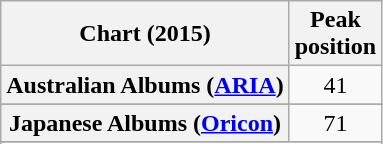<table class="wikitable sortable plainrowheaders">
<tr>
<th scope="col">Chart (2015)</th>
<th scope="col">Peak<br>position</th>
</tr>
<tr>
<th scope="row">Australian Albums (<a href='#'>ARIA</a>)</th>
<td align="center">41</td>
</tr>
<tr>
</tr>
<tr>
</tr>
<tr>
</tr>
<tr>
</tr>
<tr>
</tr>
<tr>
</tr>
<tr>
</tr>
<tr>
</tr>
<tr>
<th scope="row">Japanese Albums (<a href='#'>Oricon</a>)</th>
<td style="text-align:center;">71</td>
</tr>
<tr>
</tr>
<tr>
</tr>
<tr>
</tr>
<tr>
</tr>
<tr>
</tr>
<tr>
</tr>
<tr>
</tr>
<tr>
</tr>
<tr>
</tr>
<tr>
</tr>
</table>
